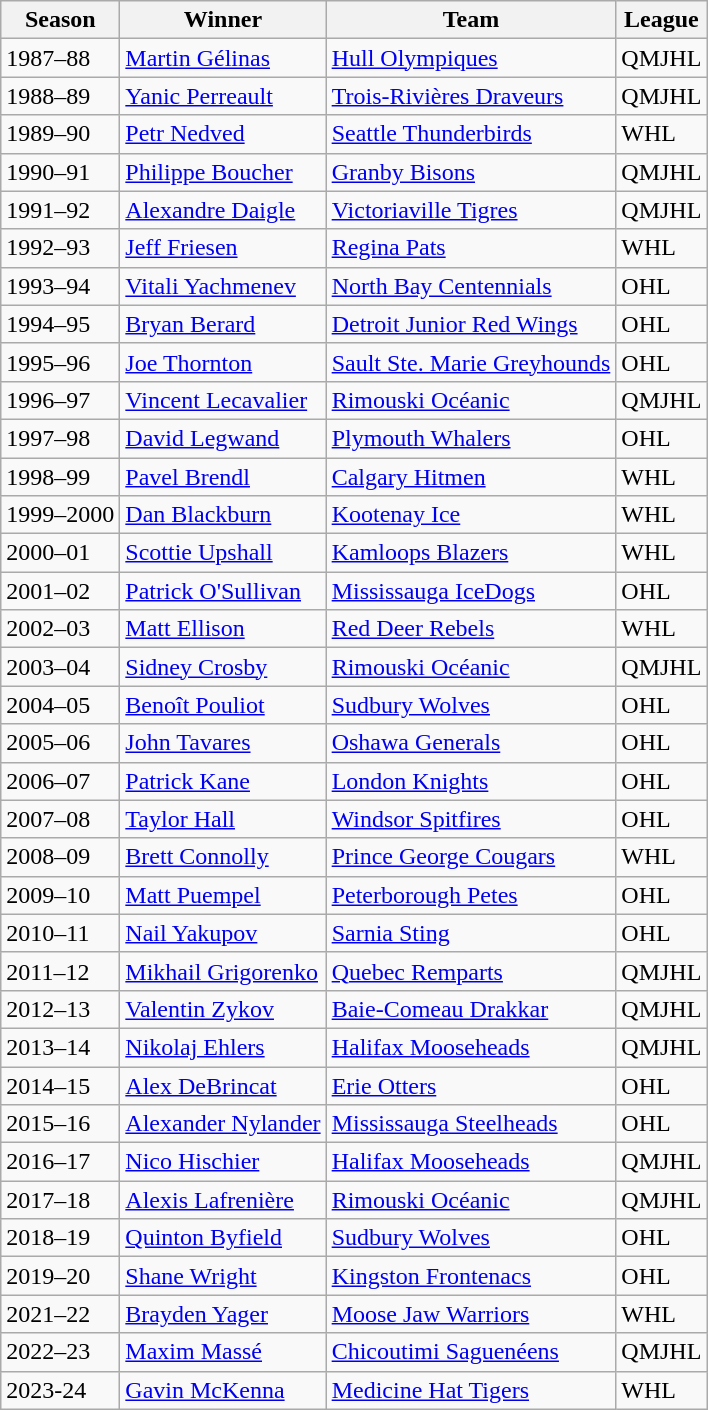<table class="wikitable sortable">
<tr>
<th>Season</th>
<th>Winner</th>
<th>Team</th>
<th>League</th>
</tr>
<tr>
<td>1987–88</td>
<td><a href='#'>Martin Gélinas</a></td>
<td><a href='#'>Hull Olympiques</a></td>
<td>QMJHL</td>
</tr>
<tr>
<td>1988–89</td>
<td><a href='#'>Yanic Perreault</a></td>
<td><a href='#'>Trois-Rivières Draveurs</a></td>
<td>QMJHL</td>
</tr>
<tr>
<td>1989–90</td>
<td><a href='#'>Petr Nedved</a></td>
<td><a href='#'>Seattle Thunderbirds</a></td>
<td>WHL</td>
</tr>
<tr>
<td>1990–91</td>
<td><a href='#'>Philippe Boucher</a></td>
<td><a href='#'>Granby Bisons</a></td>
<td>QMJHL</td>
</tr>
<tr>
<td>1991–92</td>
<td><a href='#'>Alexandre Daigle</a></td>
<td><a href='#'>Victoriaville Tigres</a></td>
<td>QMJHL</td>
</tr>
<tr>
<td>1992–93</td>
<td><a href='#'>Jeff Friesen</a></td>
<td><a href='#'>Regina Pats</a></td>
<td>WHL</td>
</tr>
<tr>
<td>1993–94</td>
<td><a href='#'>Vitali Yachmenev</a></td>
<td><a href='#'>North Bay Centennials</a></td>
<td>OHL</td>
</tr>
<tr>
<td>1994–95</td>
<td><a href='#'>Bryan Berard</a></td>
<td><a href='#'>Detroit Junior Red Wings</a></td>
<td>OHL</td>
</tr>
<tr>
<td>1995–96</td>
<td><a href='#'>Joe Thornton</a></td>
<td><a href='#'>Sault Ste. Marie Greyhounds</a></td>
<td>OHL</td>
</tr>
<tr>
<td>1996–97</td>
<td><a href='#'>Vincent Lecavalier</a></td>
<td><a href='#'>Rimouski Océanic</a></td>
<td>QMJHL</td>
</tr>
<tr>
<td>1997–98</td>
<td><a href='#'>David Legwand</a></td>
<td><a href='#'>Plymouth Whalers</a></td>
<td>OHL</td>
</tr>
<tr>
<td>1998–99</td>
<td><a href='#'>Pavel Brendl</a></td>
<td><a href='#'>Calgary Hitmen</a></td>
<td>WHL</td>
</tr>
<tr>
<td>1999–2000</td>
<td><a href='#'>Dan Blackburn</a></td>
<td><a href='#'>Kootenay Ice</a></td>
<td>WHL</td>
</tr>
<tr>
<td>2000–01</td>
<td><a href='#'>Scottie Upshall</a></td>
<td><a href='#'>Kamloops Blazers</a></td>
<td>WHL</td>
</tr>
<tr>
<td>2001–02</td>
<td><a href='#'>Patrick O'Sullivan</a></td>
<td><a href='#'>Mississauga IceDogs</a></td>
<td>OHL</td>
</tr>
<tr>
<td>2002–03</td>
<td><a href='#'>Matt Ellison</a></td>
<td><a href='#'>Red Deer Rebels</a></td>
<td>WHL</td>
</tr>
<tr>
<td>2003–04</td>
<td><a href='#'>Sidney Crosby</a></td>
<td><a href='#'>Rimouski Océanic</a></td>
<td>QMJHL</td>
</tr>
<tr>
<td>2004–05</td>
<td><a href='#'>Benoît Pouliot</a></td>
<td><a href='#'>Sudbury Wolves</a></td>
<td>OHL</td>
</tr>
<tr>
<td>2005–06</td>
<td><a href='#'>John Tavares</a></td>
<td><a href='#'>Oshawa Generals</a></td>
<td>OHL</td>
</tr>
<tr>
<td>2006–07</td>
<td><a href='#'>Patrick Kane</a></td>
<td><a href='#'>London Knights</a></td>
<td>OHL</td>
</tr>
<tr>
<td>2007–08</td>
<td><a href='#'>Taylor Hall</a></td>
<td><a href='#'>Windsor Spitfires</a></td>
<td>OHL</td>
</tr>
<tr>
<td>2008–09</td>
<td><a href='#'>Brett Connolly</a></td>
<td><a href='#'>Prince George Cougars</a></td>
<td>WHL</td>
</tr>
<tr>
<td>2009–10</td>
<td><a href='#'>Matt Puempel</a></td>
<td><a href='#'>Peterborough Petes</a></td>
<td>OHL</td>
</tr>
<tr>
<td>2010–11</td>
<td><a href='#'>Nail Yakupov</a></td>
<td><a href='#'>Sarnia Sting</a></td>
<td>OHL</td>
</tr>
<tr>
<td>2011–12</td>
<td><a href='#'>Mikhail Grigorenko</a></td>
<td><a href='#'>Quebec Remparts</a></td>
<td>QMJHL</td>
</tr>
<tr>
<td>2012–13</td>
<td><a href='#'>Valentin Zykov</a></td>
<td><a href='#'>Baie-Comeau Drakkar</a></td>
<td>QMJHL</td>
</tr>
<tr>
<td>2013–14</td>
<td><a href='#'>Nikolaj Ehlers</a></td>
<td><a href='#'>Halifax Mooseheads</a></td>
<td>QMJHL</td>
</tr>
<tr>
<td>2014–15</td>
<td><a href='#'>Alex DeBrincat</a></td>
<td><a href='#'>Erie Otters</a></td>
<td>OHL</td>
</tr>
<tr>
<td>2015–16</td>
<td><a href='#'>Alexander Nylander</a></td>
<td><a href='#'>Mississauga Steelheads</a></td>
<td>OHL</td>
</tr>
<tr>
<td>2016–17</td>
<td><a href='#'>Nico Hischier</a></td>
<td><a href='#'>Halifax Mooseheads</a></td>
<td>QMJHL</td>
</tr>
<tr>
<td>2017–18</td>
<td><a href='#'>Alexis Lafrenière</a></td>
<td><a href='#'>Rimouski Océanic</a></td>
<td>QMJHL</td>
</tr>
<tr>
<td>2018–19</td>
<td><a href='#'>Quinton Byfield</a></td>
<td><a href='#'>Sudbury Wolves</a></td>
<td>OHL</td>
</tr>
<tr>
<td>2019–20</td>
<td><a href='#'>Shane Wright</a></td>
<td><a href='#'>Kingston Frontenacs</a></td>
<td>OHL</td>
</tr>
<tr>
<td>2021–22</td>
<td><a href='#'>Brayden Yager</a></td>
<td><a href='#'>Moose Jaw Warriors</a></td>
<td>WHL</td>
</tr>
<tr>
<td>2022–23</td>
<td><a href='#'>Maxim Massé</a></td>
<td><a href='#'>Chicoutimi Saguenéens</a></td>
<td>QMJHL</td>
</tr>
<tr>
<td>2023-24</td>
<td><a href='#'>Gavin McKenna</a></td>
<td><a href='#'>Medicine Hat Tigers</a></td>
<td>WHL</td>
</tr>
</table>
